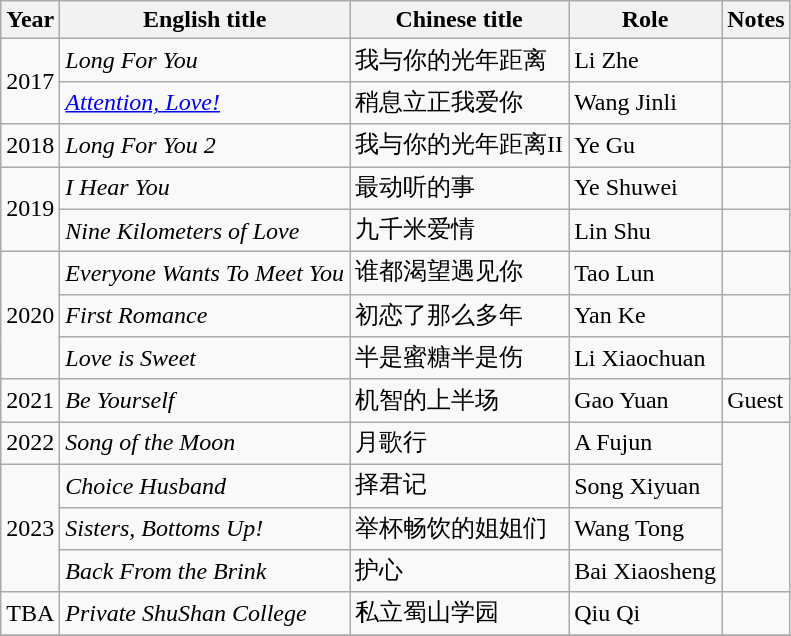<table class="wikitable sortable">
<tr>
<th>Year</th>
<th>English title</th>
<th>Chinese title</th>
<th>Role</th>
<th class="unsortable">Notes</th>
</tr>
<tr>
<td rowspan=2>2017</td>
<td><em>Long For You</em></td>
<td>我与你的光年距离</td>
<td>Li Zhe</td>
<td></td>
</tr>
<tr>
<td><em><a href='#'>Attention, Love!</a></em></td>
<td>稍息立正我爱你</td>
<td>Wang Jinli</td>
<td></td>
</tr>
<tr>
<td>2018</td>
<td><em>Long For You 2</em></td>
<td>我与你的光年距离II</td>
<td>Ye Gu</td>
<td></td>
</tr>
<tr>
<td rowspan="2">2019</td>
<td><em>I Hear You</em></td>
<td>最动听的事</td>
<td>Ye Shuwei</td>
<td></td>
</tr>
<tr>
<td><em>Nine Kilometers of Love</em></td>
<td>九千米爱情</td>
<td>Lin Shu</td>
<td></td>
</tr>
<tr>
<td rowspan=3>2020</td>
<td><em>Everyone Wants To Meet You</em></td>
<td>谁都渴望遇见你</td>
<td>Tao Lun</td>
<td></td>
</tr>
<tr>
<td><em>First Romance</em></td>
<td>初恋了那么多年</td>
<td>Yan Ke</td>
<td></td>
</tr>
<tr>
<td><em>Love is Sweet</em></td>
<td>半是蜜糖半是伤</td>
<td>Li Xiaochuan</td>
<td></td>
</tr>
<tr>
<td>2021</td>
<td><em>Be Yourself</em></td>
<td>机智的上半场</td>
<td>Gao Yuan</td>
<td>Guest</td>
</tr>
<tr>
<td>2022</td>
<td><em>Song of the Moon</em></td>
<td>月歌行</td>
<td>A Fujun</td>
</tr>
<tr>
<td rowspan="3">2023</td>
<td><em>Choice Husband</em></td>
<td>择君记</td>
<td>Song Xiyuan</td>
</tr>
<tr>
<td><em>Sisters, Bottoms Up!</em></td>
<td>举杯畅饮的姐姐们</td>
<td>Wang Tong</td>
</tr>
<tr>
<td><em>Back From the Brink</em></td>
<td>护心</td>
<td>Bai Xiaosheng</td>
</tr>
<tr>
<td>TBA</td>
<td><em>Private ShuShan College</em></td>
<td>私立蜀山学园</td>
<td>Qiu Qi</td>
<td></td>
</tr>
<tr>
</tr>
</table>
